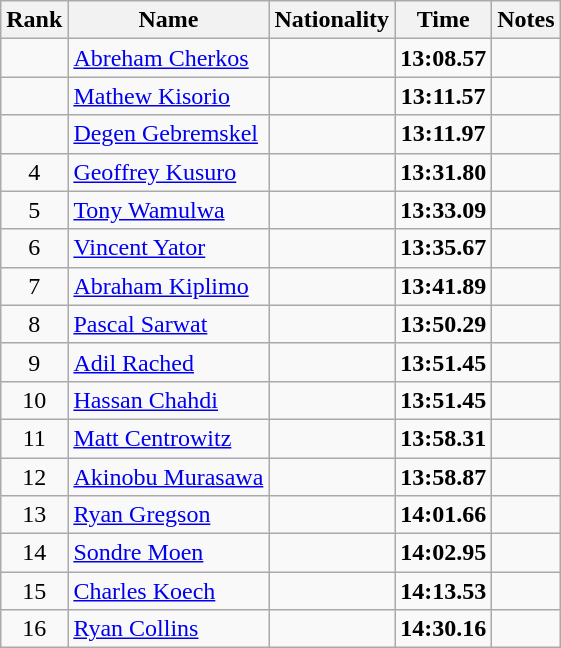<table class="wikitable sortable" style="text-align:center">
<tr>
<th>Rank</th>
<th>Name</th>
<th>Nationality</th>
<th>Time</th>
<th>Notes</th>
</tr>
<tr>
<td></td>
<td align=left><a href='#'>Abreham Cherkos</a></td>
<td align=left></td>
<td><strong>13:08.57</strong></td>
<td></td>
</tr>
<tr>
<td></td>
<td align=left><a href='#'>Mathew Kisorio</a></td>
<td align=left></td>
<td><strong>13:11.57</strong></td>
<td></td>
</tr>
<tr>
<td></td>
<td align=left><a href='#'>Degen Gebremskel</a></td>
<td align=left></td>
<td><strong>13:11.97</strong></td>
<td></td>
</tr>
<tr>
<td>4</td>
<td align=left><a href='#'>Geoffrey Kusuro</a></td>
<td align=left></td>
<td><strong>13:31.80</strong></td>
<td></td>
</tr>
<tr>
<td>5</td>
<td align=left><a href='#'>Tony Wamulwa</a></td>
<td align=left></td>
<td><strong>13:33.09</strong></td>
<td></td>
</tr>
<tr>
<td>6</td>
<td align=left><a href='#'>Vincent Yator</a></td>
<td align=left></td>
<td><strong>13:35.67</strong></td>
<td></td>
</tr>
<tr>
<td>7</td>
<td align=left><a href='#'>Abraham Kiplimo</a></td>
<td align=left></td>
<td><strong>13:41.89</strong></td>
<td></td>
</tr>
<tr>
<td>8</td>
<td align=left><a href='#'>Pascal Sarwat</a></td>
<td align=left></td>
<td><strong>13:50.29</strong></td>
<td></td>
</tr>
<tr>
<td>9</td>
<td align=left><a href='#'>Adil Rached</a></td>
<td align=left></td>
<td><strong>13:51.45</strong></td>
<td></td>
</tr>
<tr>
<td>10</td>
<td align=left><a href='#'>Hassan Chahdi</a></td>
<td align=left></td>
<td><strong>13:51.45</strong></td>
<td></td>
</tr>
<tr>
<td>11</td>
<td align=left><a href='#'>Matt Centrowitz</a></td>
<td align=left></td>
<td><strong>13:58.31</strong></td>
<td></td>
</tr>
<tr>
<td>12</td>
<td align=left><a href='#'>Akinobu Murasawa</a></td>
<td align=left></td>
<td><strong>13:58.87</strong></td>
<td></td>
</tr>
<tr>
<td>13</td>
<td align=left><a href='#'>Ryan Gregson</a></td>
<td align=left></td>
<td><strong>14:01.66</strong></td>
<td></td>
</tr>
<tr>
<td>14</td>
<td align=left><a href='#'>Sondre Moen</a></td>
<td align=left></td>
<td><strong>14:02.95</strong></td>
<td></td>
</tr>
<tr>
<td>15</td>
<td align=left><a href='#'>Charles Koech</a></td>
<td align=left></td>
<td><strong>14:13.53</strong></td>
<td></td>
</tr>
<tr>
<td>16</td>
<td align=left><a href='#'>Ryan Collins</a></td>
<td align=left></td>
<td><strong>14:30.16</strong></td>
<td></td>
</tr>
</table>
